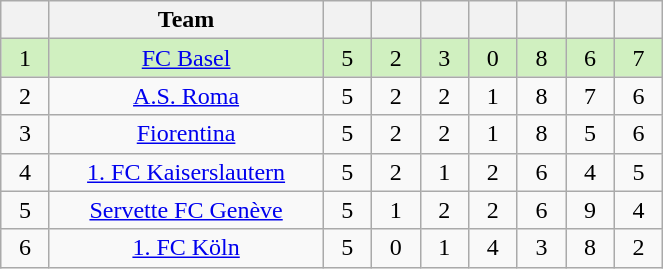<table class="wikitable" style="text-align: center;">
<tr>
<th width="25"></th>
<th width="175">Team</th>
<th width="25"></th>
<th width="25"></th>
<th width="25"></th>
<th width="25"></th>
<th width="25"></th>
<th width="25"></th>
<th width="25"></th>
</tr>
<tr style="background: #D0F0C0">
<td>1</td>
<td><a href='#'>FC Basel</a></td>
<td>5</td>
<td>2</td>
<td>3</td>
<td>0</td>
<td>8</td>
<td>6</td>
<td>7</td>
</tr>
<tr>
<td>2</td>
<td><a href='#'>A.S. Roma</a></td>
<td>5</td>
<td>2</td>
<td>2</td>
<td>1</td>
<td>8</td>
<td>7</td>
<td>6</td>
</tr>
<tr>
<td>3</td>
<td><a href='#'>Fiorentina</a></td>
<td>5</td>
<td>2</td>
<td>2</td>
<td>1</td>
<td>8</td>
<td>5</td>
<td>6</td>
</tr>
<tr>
<td>4</td>
<td><a href='#'>1. FC Kaiserslautern</a></td>
<td>5</td>
<td>2</td>
<td>1</td>
<td>2</td>
<td>6</td>
<td>4</td>
<td>5</td>
</tr>
<tr>
<td>5</td>
<td><a href='#'>Servette FC Genève</a></td>
<td>5</td>
<td>1</td>
<td>2</td>
<td>2</td>
<td>6</td>
<td>9</td>
<td>4</td>
</tr>
<tr>
<td>6</td>
<td><a href='#'>1. FC Köln</a></td>
<td>5</td>
<td>0</td>
<td>1</td>
<td>4</td>
<td>3</td>
<td>8</td>
<td>2</td>
</tr>
</table>
